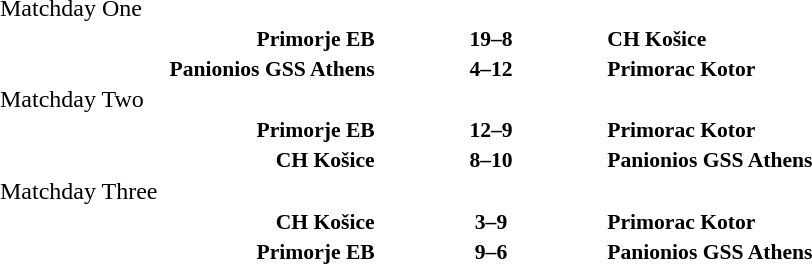<table width=100% cellspacing=1>
<tr>
<th width=20%></th>
<th width=12%></th>
<th width=20%></th>
<th></th>
</tr>
<tr>
<td>Matchday One</td>
</tr>
<tr style=font-size:90%>
<td align=right><strong>Primorje EB</strong></td>
<td align=center><strong>19–8</strong></td>
<td><strong>CH Košice</strong></td>
</tr>
<tr style=font-size:90%>
<td align=right><strong>Panionios GSS Athens</strong></td>
<td align=center><strong>4–12</strong></td>
<td><strong>Primorac Kotor</strong></td>
</tr>
<tr>
<td>Matchday Two</td>
</tr>
<tr style=font-size:90%>
<td align=right><strong>Primorje EB</strong></td>
<td align=center><strong>12–9</strong></td>
<td><strong>Primorac Kotor</strong></td>
</tr>
<tr style=font-size:90%>
<td align=right><strong>CH Košice</strong></td>
<td align=center><strong>8–10</strong></td>
<td><strong>Panionios GSS Athens</strong></td>
</tr>
<tr>
<td>Matchday Three</td>
</tr>
<tr style=font-size:90%>
<td align=right><strong>CH Košice</strong></td>
<td align=center><strong>3–9</strong></td>
<td><strong>Primorac Kotor</strong></td>
</tr>
<tr style=font-size:90%>
<td align=right><strong>Primorje EB</strong></td>
<td align=center><strong>9–6</strong></td>
<td><strong>Panionios GSS Athens</strong></td>
</tr>
<tr>
</tr>
</table>
